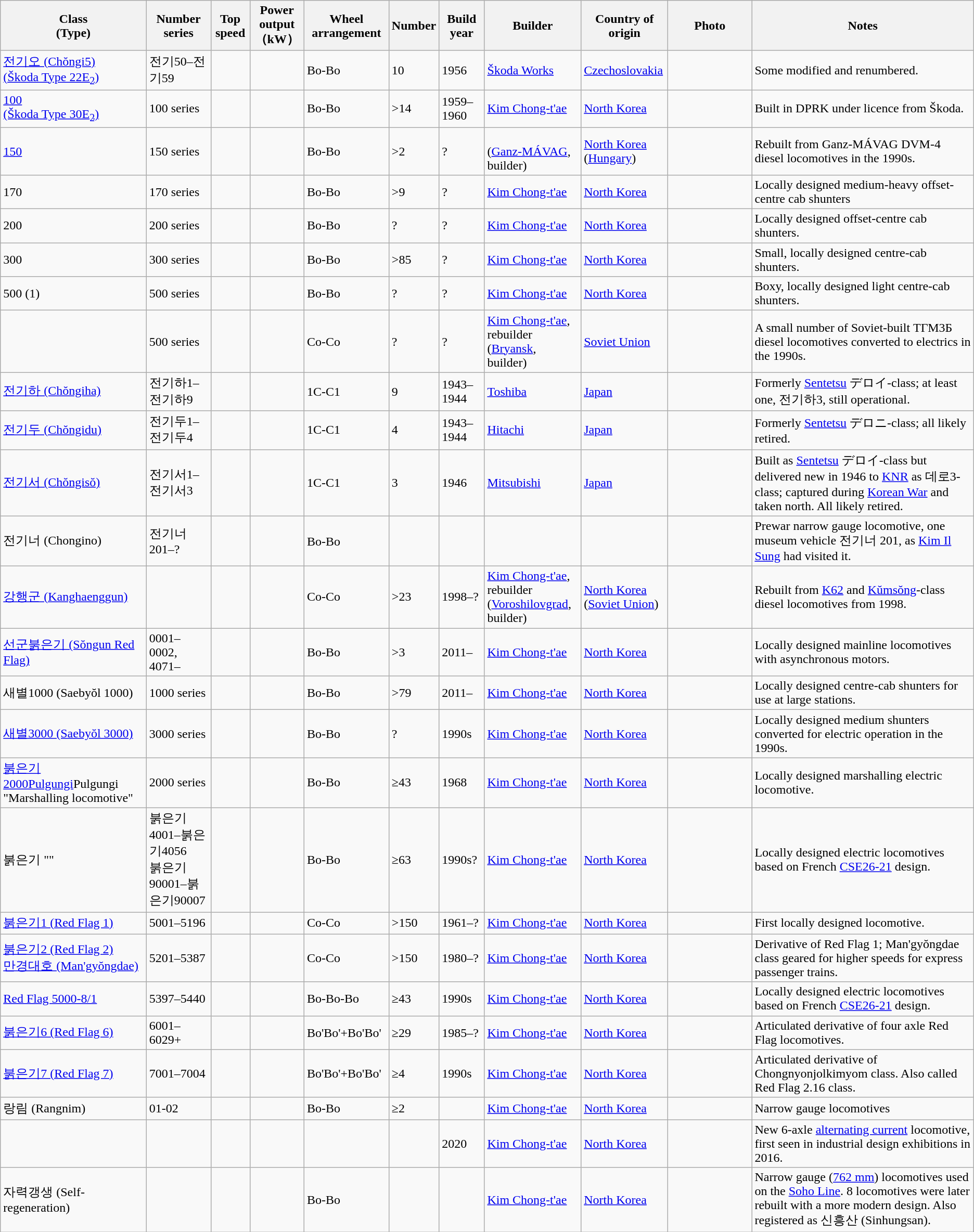<table class="wikitable sortable">
<tr>
<th>Class<br>(Type)</th>
<th>Number series</th>
<th>Top speed</th>
<th>Power output<br>（kW）</th>
<th>Wheel arrangement</th>
<th>Number</th>
<th>Build year</th>
<th>Builder</th>
<th>Country of origin</th>
<th style="width:100px;">Photo</th>
<th>Notes</th>
</tr>
<tr>
<td><a href='#'>전기오 (Chŏngi5)<br>(Škoda Type 22E<sub>2</sub>)</a></td>
<td>전기50–전기59</td>
<td></td>
<td></td>
<td>Bo-Bo</td>
<td>10</td>
<td>1956</td>
<td><a href='#'>Škoda Works</a></td>
<td><a href='#'>Czechoslovakia</a></td>
<td></td>
<td>Some modified and renumbered.</td>
</tr>
<tr>
<td><a href='#'>100<br>(Škoda Type 30E<sub>2</sub>)</a></td>
<td>100 series</td>
<td></td>
<td></td>
<td>Bo-Bo</td>
<td>>14</td>
<td>1959–1960</td>
<td><a href='#'>Kim Chong-t'ae</a></td>
<td><a href='#'>North Korea</a></td>
<td></td>
<td>Built in DPRK under licence from Škoda.</td>
</tr>
<tr>
<td><a href='#'>150</a></td>
<td>150 series</td>
<td></td>
<td></td>
<td>Bo-Bo</td>
<td>>2</td>
<td>?</td>
<td><br>(<a href='#'>Ganz-MÁVAG</a>, builder)</td>
<td><a href='#'>North Korea</a><br>(<a href='#'>Hungary</a>)</td>
<td></td>
<td>Rebuilt from Ganz-MÁVAG DVM-4 diesel locomotives in the 1990s.</td>
</tr>
<tr>
<td>170</td>
<td>170 series</td>
<td></td>
<td></td>
<td>Bo-Bo</td>
<td>>9</td>
<td>?</td>
<td><a href='#'>Kim Chong-t'ae</a></td>
<td><a href='#'>North Korea</a></td>
<td></td>
<td>Locally designed medium-heavy offset-centre cab shunters</td>
</tr>
<tr>
<td>200</td>
<td>200 series</td>
<td></td>
<td></td>
<td>Bo-Bo</td>
<td>?</td>
<td>?</td>
<td><a href='#'>Kim Chong-t'ae</a></td>
<td><a href='#'>North Korea</a></td>
<td></td>
<td>Locally designed offset-centre cab shunters.</td>
</tr>
<tr>
<td>300</td>
<td>300 series</td>
<td></td>
<td></td>
<td>Bo-Bo</td>
<td>>85</td>
<td>?</td>
<td><a href='#'>Kim Chong-t'ae</a></td>
<td><a href='#'>North Korea</a></td>
<td></td>
<td>Small, locally designed centre-cab shunters.</td>
</tr>
<tr>
<td>500 (1)</td>
<td>500 series</td>
<td></td>
<td></td>
<td>Bo-Bo</td>
<td>?</td>
<td>?</td>
<td><a href='#'>Kim Chong-t'ae</a></td>
<td><a href='#'>North Korea</a></td>
<td></td>
<td>Boxy, locally designed light centre-cab shunters.</td>
</tr>
<tr>
<td></td>
<td>500 series</td>
<td></td>
<td></td>
<td>Co-Co</td>
<td>?</td>
<td>?</td>
<td><a href='#'>Kim Chong-t'ae</a>, rebuilder<br>(<a href='#'>Bryansk</a>, builder)</td>
<td><a href='#'>Soviet Union</a></td>
<td></td>
<td>A small number of Soviet-built ТГМ3Б diesel locomotives converted to electrics in the 1990s.</td>
</tr>
<tr>
<td><a href='#'>전기하 (Chŏngiha)</a></td>
<td>전기하1–전기하9</td>
<td></td>
<td></td>
<td>1C-C1</td>
<td>9</td>
<td>1943–1944</td>
<td><a href='#'>Toshiba</a></td>
<td><a href='#'>Japan</a></td>
<td></td>
<td>Formerly <a href='#'>Sentetsu</a> デロイ-class; at least one, 전기하3, still operational.</td>
</tr>
<tr>
<td><a href='#'>전기두 (Chŏngidu)</a></td>
<td>전기두1–전기두4</td>
<td></td>
<td></td>
<td>1C-C1</td>
<td>4</td>
<td>1943–1944</td>
<td><a href='#'>Hitachi</a></td>
<td><a href='#'>Japan</a></td>
<td></td>
<td>Formerly <a href='#'>Sentetsu</a> デロニ-class; all likely retired.</td>
</tr>
<tr>
<td><a href='#'>전기서 (Chŏngisŏ)</a></td>
<td>전기서1–전기서3</td>
<td></td>
<td></td>
<td>1C-C1</td>
<td>3</td>
<td>1946</td>
<td><a href='#'>Mitsubishi</a></td>
<td><a href='#'>Japan</a></td>
<td></td>
<td>Built as <a href='#'>Sentetsu</a> デロイ-class but delivered new in 1946 to <a href='#'>KNR</a> as 데로3-class; captured during <a href='#'>Korean War</a> and taken north. All likely retired.</td>
</tr>
<tr>
<td>전기너 (Chongino)</td>
<td>전기너 201–?</td>
<td></td>
<td></td>
<td>Bo-Bo</td>
<td></td>
<td></td>
<td></td>
<td></td>
<td></td>
<td>Prewar narrow gauge locomotive, one museum vehicle 전기너 201, as <a href='#'>Kim Il Sung</a> had visited it.</td>
</tr>
<tr>
<td><a href='#'>강행군 (Kanghaenggun)</a></td>
<td><br></td>
<td></td>
<td></td>
<td>Co-Co</td>
<td>>23</td>
<td>1998–?</td>
<td><a href='#'>Kim Chong-t'ae</a>, rebuilder<br>(<a href='#'>Voroshilovgrad</a>, builder)</td>
<td><a href='#'>North Korea</a><br>(<a href='#'>Soviet Union</a>)</td>
<td></td>
<td>Rebuilt from <a href='#'>K62</a> and <a href='#'>Kŭmsŏng</a>-class diesel locomotives from 1998.</td>
</tr>
<tr>
<td><a href='#'>선군붉은기 (Sŏngun Red Flag)</a></td>
<td>0001–0002, 4071–</td>
<td></td>
<td></td>
<td>Bo-Bo</td>
<td>>3</td>
<td>2011–</td>
<td><a href='#'>Kim Chong-t'ae</a></td>
<td><a href='#'>North Korea</a></td>
<td></td>
<td>Locally designed mainline locomotives with asynchronous motors.</td>
</tr>
<tr>
<td>새별1000 (Saebyŏl 1000)</td>
<td>1000 series</td>
<td></td>
<td></td>
<td>Bo-Bo</td>
<td>>79</td>
<td>2011–</td>
<td><a href='#'>Kim Chong-t'ae</a></td>
<td><a href='#'>North Korea</a></td>
<td></td>
<td>Locally designed centre-cab shunters for use at large stations.</td>
</tr>
<tr>
<td><a href='#'>새별3000 (Saebyŏl 3000)</a></td>
<td>3000 series</td>
<td></td>
<td></td>
<td>Bo-Bo</td>
<td>?</td>
<td>1990s</td>
<td><a href='#'>Kim Chong-t'ae</a></td>
<td><a href='#'>North Korea</a></td>
<td></td>
<td>Locally designed medium shunters converted for electric operation in the 1990s.</td>
</tr>
<tr>
<td><a href='#'>붉은기2000Pulgungi</a>Pulgungi "Marshalling locomotive"</td>
<td>2000 series</td>
<td></td>
<td></td>
<td>Bo-Bo</td>
<td>≥43</td>
<td>1968</td>
<td><a href='#'>Kim Chong-t'ae</a></td>
<td><a href='#'>North Korea</a></td>
<td></td>
<td>Locally designed marshalling electric locomotive.</td>
</tr>
<tr>
<td>붉은기 "<a href='#'></a>"</td>
<td>붉은기4001–붉은기4056<br>붉은기90001–붉은기90007</td>
<td></td>
<td></td>
<td>Bo-Bo</td>
<td>≥63</td>
<td>1990s?</td>
<td><a href='#'>Kim Chong-t'ae</a></td>
<td><a href='#'>North Korea</a></td>
<td></td>
<td>Locally designed electric locomotives based on French <a href='#'>CSE26-21</a> design.</td>
</tr>
<tr>
<td><a href='#'>붉은기1 (Red Flag 1)</a></td>
<td>5001–5196</td>
<td></td>
<td></td>
<td>Co-Co</td>
<td>>150</td>
<td>1961–?</td>
<td><a href='#'>Kim Chong-t'ae</a></td>
<td><a href='#'>North Korea</a></td>
<td></td>
<td>First locally designed locomotive.</td>
</tr>
<tr>
<td><a href='#'>붉은기2 (Red Flag 2)<br>만경대호 (Man'gyŏngdae)</a></td>
<td>5201–5387</td>
<td></td>
<td></td>
<td>Co-Co</td>
<td>>150</td>
<td>1980–?</td>
<td><a href='#'>Kim Chong-t'ae</a></td>
<td><a href='#'>North Korea</a></td>
<td></td>
<td>Derivative of Red Flag 1; Man'gyŏngdae class geared for higher speeds for express passenger trains.</td>
</tr>
<tr>
<td><a href='#'>Red Flag 5000-8/1</a></td>
<td>5397–5440</td>
<td></td>
<td></td>
<td>Bo-Bo-Bo</td>
<td>≥43</td>
<td>1990s</td>
<td><a href='#'>Kim Chong-t'ae</a></td>
<td><a href='#'>North Korea</a></td>
<td></td>
<td>Locally designed electric locomotives based on French <a href='#'>CSE26-21</a> design.</td>
</tr>
<tr>
<td><a href='#'>붉은기6 (Red Flag 6)</a></td>
<td>6001–6029+</td>
<td></td>
<td></td>
<td>Bo'Bo'+Bo'Bo'</td>
<td>≥29</td>
<td>1985–?</td>
<td><a href='#'>Kim Chong-t'ae</a></td>
<td><a href='#'>North Korea</a></td>
<td></td>
<td>Articulated derivative of four axle Red Flag  locomotives.</td>
</tr>
<tr>
<td><a href='#'>붉은기7 (Red Flag 7)</a></td>
<td>7001–7004</td>
<td></td>
<td></td>
<td>Bo'Bo'+Bo'Bo'</td>
<td>≥4</td>
<td>1990s</td>
<td><a href='#'>Kim Chong-t'ae</a></td>
<td><a href='#'>North Korea</a></td>
<td></td>
<td>Articulated derivative of Chongnyonjolkimyom class. Also called Red Flag 2.16 class.</td>
</tr>
<tr>
<td>랑림 (Rangnim)</td>
<td>01-02</td>
<td></td>
<td></td>
<td>Bo-Bo</td>
<td>≥2</td>
<td></td>
<td><a href='#'>Kim Chong-t'ae</a></td>
<td><a href='#'>North Korea</a></td>
<td></td>
<td>Narrow gauge locomotives</td>
</tr>
<tr>
<td></td>
<td></td>
<td></td>
<td></td>
<td></td>
<td></td>
<td>2020</td>
<td><a href='#'>Kim Chong-t'ae</a></td>
<td><a href='#'>North Korea</a></td>
<td></td>
<td>New 6-axle <a href='#'>alternating current</a> locomotive, first seen in industrial design exhibitions in 2016.</td>
</tr>
<tr>
<td>자력갱생 (Self-regeneration)</td>
<td></td>
<td></td>
<td></td>
<td>Bo-Bo</td>
<td></td>
<td></td>
<td><a href='#'>Kim Chong-t'ae</a></td>
<td><a href='#'>North Korea</a></td>
<td></td>
<td>Narrow gauge (<a href='#'>762 mm</a>) locomotives used on the <a href='#'>Soho Line</a>. 8 locomotives were later rebuilt with a more modern design. Also registered as 신흥산 (Sinhungsan).</td>
</tr>
</table>
